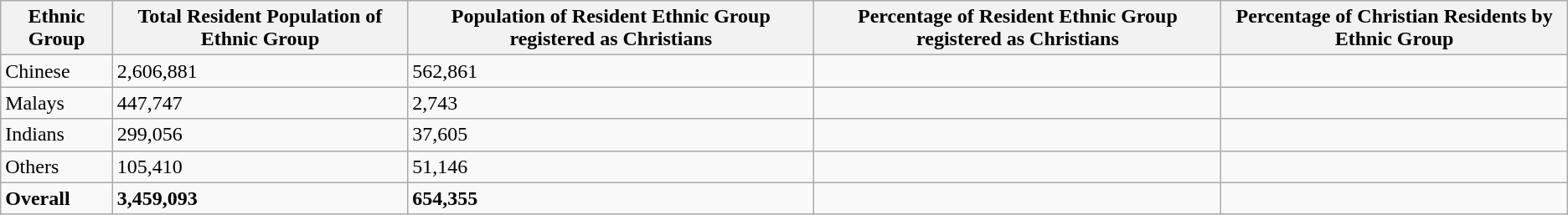<table class="wikitable">
<tr>
<th>Ethnic Group</th>
<th>Total Resident Population of Ethnic Group</th>
<th>Population of Resident Ethnic Group registered as Christians</th>
<th>Percentage of Resident Ethnic Group registered as Christians</th>
<th>Percentage of Christian Residents by Ethnic Group</th>
</tr>
<tr>
<td>Chinese</td>
<td>2,606,881</td>
<td>562,861</td>
<td></td>
<td></td>
</tr>
<tr>
<td>Malays</td>
<td>447,747</td>
<td>2,743</td>
<td></td>
<td></td>
</tr>
<tr>
<td>Indians</td>
<td>299,056</td>
<td>37,605</td>
<td></td>
<td></td>
</tr>
<tr>
<td>Others</td>
<td>105,410</td>
<td>51,146</td>
<td></td>
<td></td>
</tr>
<tr>
<td><strong>Overall</strong></td>
<td><strong>3,459,093</strong></td>
<td><strong>654,355</strong></td>
<td></td>
<td></td>
</tr>
</table>
